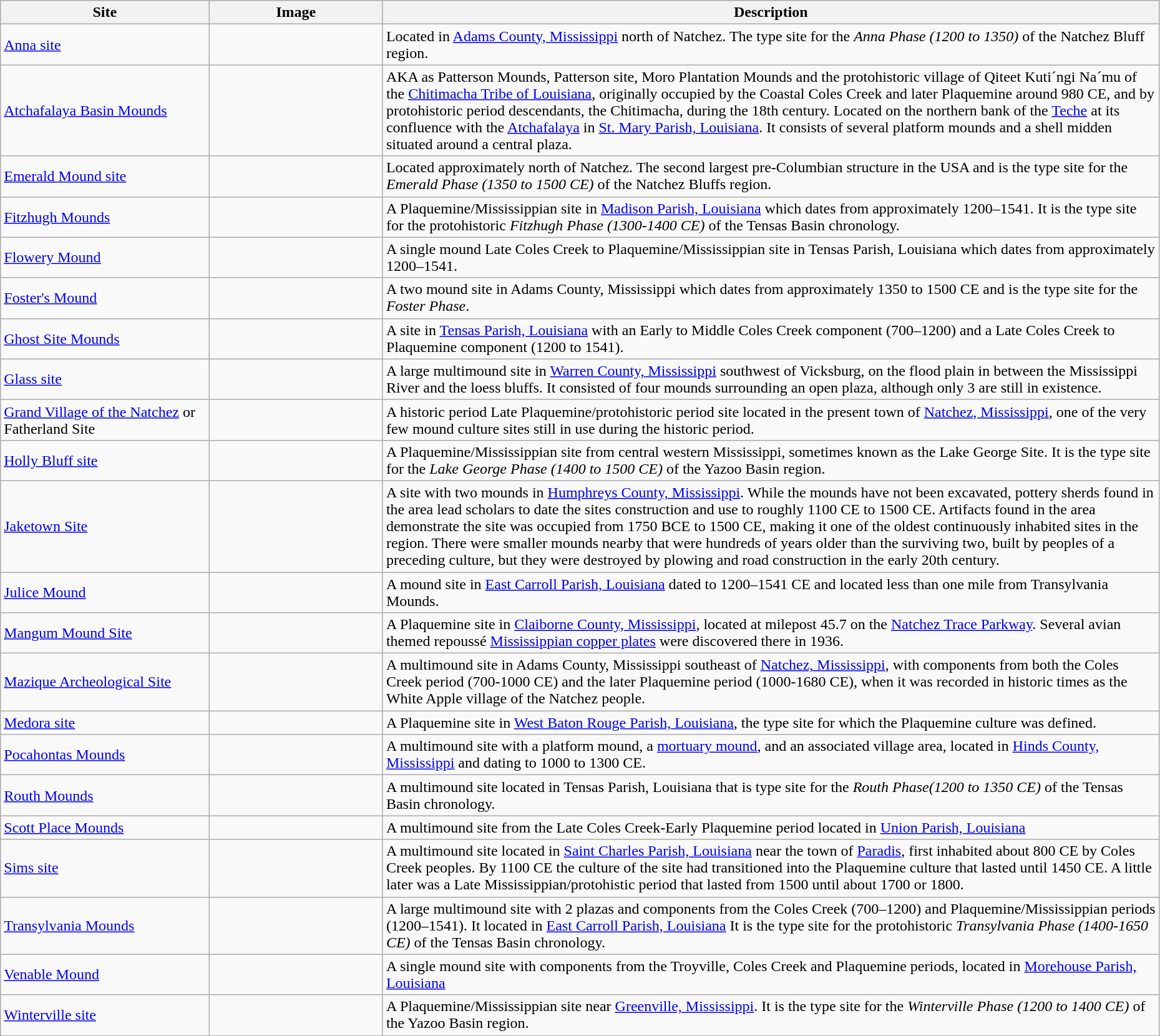<table class="wikitable sortable" style="width:98%">
<tr>
<th width="18%"><strong>Site</strong></th>
<th width="15%"><strong>Image</strong></th>
<th width="67%"><strong>Description</strong></th>
</tr>
<tr>
<td><a href='#'>Anna site</a></td>
<td></td>
<td>Located in <a href='#'>Adams County, Mississippi</a>  north of Natchez. The type site for the <em>Anna Phase (1200 to 1350)</em> of the Natchez Bluff region.</td>
</tr>
<tr>
<td><a href='#'>Atchafalaya Basin Mounds</a></td>
<td></td>
<td>AKA as Patterson Mounds, Patterson site, Moro Plantation Mounds and the protohistoric village of Qiteet Kuti´ngi Na´mu of the <a href='#'>Chitimacha Tribe of Louisiana</a>, originally occupied by the Coastal Coles Creek and later Plaquemine around 980 CE, and by protohistoric period descendants, the Chitimacha, during the 18th century. Located on the northern bank of the <a href='#'>Teche</a> at its confluence with the <a href='#'>Atchafalaya</a> in <a href='#'>St. Mary Parish, Louisiana</a>. It consists of several platform mounds and a shell midden situated around a central plaza.</td>
</tr>
<tr>
<td><a href='#'>Emerald Mound site</a></td>
<td></td>
<td>Located approximately  north of Natchez. The second largest pre-Columbian structure in the USA and is the type site for the <em>Emerald Phase (1350 to 1500 CE)</em> of the Natchez Bluffs region.</td>
</tr>
<tr>
<td><a href='#'>Fitzhugh Mounds</a></td>
<td></td>
<td>A Plaquemine/Mississippian site in <a href='#'>Madison Parish, Louisiana</a> which dates from approximately 1200–1541. It is the type site for the protohistoric <em>Fitzhugh Phase (1300-1400 CE)</em> of the Tensas Basin chronology.</td>
</tr>
<tr>
<td><a href='#'>Flowery Mound</a></td>
<td></td>
<td>A single mound Late Coles Creek to Plaquemine/Mississippian site in Tensas Parish, Louisiana which dates from approximately 1200–1541.</td>
</tr>
<tr>
<td><a href='#'>Foster's Mound</a></td>
<td></td>
<td>A two mound site in Adams County, Mississippi which dates from approximately 1350 to 1500 CE and is the type site for the <em>Foster Phase</em>.</td>
</tr>
<tr>
<td><a href='#'>Ghost Site Mounds</a></td>
<td></td>
<td>A site in <a href='#'>Tensas Parish, Louisiana</a> with an Early to Middle Coles Creek component (700–1200) and a Late Coles Creek to Plaquemine component (1200 to 1541).</td>
</tr>
<tr>
<td><a href='#'>Glass site</a></td>
<td></td>
<td>A large multimound site in <a href='#'>Warren County, Mississippi</a> southwest of Vicksburg, on the flood plain in between the Mississippi River and the loess bluffs. It consisted of four mounds surrounding an open plaza, although only 3 are still in existence.</td>
</tr>
<tr>
<td><a href='#'>Grand Village of the Natchez</a> or Fatherland Site</td>
<td></td>
<td>A historic period Late Plaquemine/protohistoric period site located in the present town of <a href='#'>Natchez, Mississippi</a>, one of the very few mound culture sites still in use during the historic period.</td>
</tr>
<tr>
<td><a href='#'>Holly Bluff site</a></td>
<td></td>
<td>A Plaquemine/Mississippian site from central western Mississippi, sometimes known as the Lake George Site. It is the type site for the <em>Lake George Phase (1400 to 1500 CE)</em> of the Yazoo Basin region.</td>
</tr>
<tr>
<td><a href='#'>Jaketown Site</a></td>
<td></td>
<td>A site with two mounds in <a href='#'>Humphreys County, Mississippi</a>. While the mounds have not been excavated, pottery sherds found in the area lead scholars to date the sites construction and use to roughly 1100 CE to 1500 CE. Artifacts found in the area demonstrate the site was occupied from 1750 BCE to 1500 CE, making it one of the oldest continuously inhabited sites in the region.  There were smaller mounds nearby that were hundreds of years older than the surviving two, built by peoples of a preceding culture, but they were destroyed by plowing and road construction in the early 20th century.</td>
</tr>
<tr>
<td><a href='#'>Julice Mound</a></td>
<td></td>
<td>A mound site in <a href='#'>East Carroll Parish, Louisiana</a> dated to 1200–1541 CE and located less than one mile from Transylvania Mounds.</td>
</tr>
<tr>
<td><a href='#'>Mangum Mound Site</a></td>
<td></td>
<td>A Plaquemine site in <a href='#'>Claiborne County, Mississippi</a>, located at milepost 45.7 on the <a href='#'>Natchez Trace Parkway</a>. Several avian themed repoussé <a href='#'>Mississippian copper plates</a> were discovered there in 1936.</td>
</tr>
<tr>
<td><a href='#'>Mazique Archeological Site</a></td>
<td></td>
<td>A multimound site in Adams County, Mississippi southeast of <a href='#'>Natchez, Mississippi</a>, with components from both the Coles Creek period (700-1000 CE) and the later Plaquemine period (1000-1680 CE), when it was recorded in historic times as the White Apple village of the Natchez people.</td>
</tr>
<tr>
<td><a href='#'>Medora site</a></td>
<td></td>
<td>A Plaquemine site in <a href='#'>West Baton Rouge Parish, Louisiana</a>, the type site for which the Plaquemine culture was defined.</td>
</tr>
<tr>
<td><a href='#'>Pocahontas Mounds</a></td>
<td></td>
<td>A multimound site with a platform mound, a <a href='#'>mortuary mound</a>, and an associated village area, located in <a href='#'>Hinds County, Mississippi</a> and dating to 1000 to 1300 CE.</td>
</tr>
<tr>
<td><a href='#'>Routh Mounds</a></td>
<td></td>
<td>A multimound site located in Tensas Parish, Louisiana that is type site for the <em>Routh Phase(1200 to 1350 CE)</em> of the Tensas Basin chronology.</td>
</tr>
<tr>
<td><a href='#'>Scott Place Mounds</a></td>
<td></td>
<td>A multimound site from the Late Coles Creek-Early Plaquemine period located in <a href='#'>Union Parish, Louisiana</a></td>
</tr>
<tr>
<td><a href='#'>Sims site</a></td>
<td></td>
<td>A multimound site located in <a href='#'>Saint Charles Parish, Louisiana</a> near the town of <a href='#'>Paradis</a>, first inhabited about 800 CE by Coles Creek peoples. By 1100 CE the culture of the site had transitioned into the Plaquemine culture that lasted until 1450 CE. A little later was a Late Mississippian/protohistic period that lasted from 1500 until about 1700 or 1800.</td>
</tr>
<tr>
<td><a href='#'>Transylvania Mounds</a></td>
<td></td>
<td>A large multimound site with 2 plazas and components from the Coles Creek (700–1200) and Plaquemine/Mississippian periods (1200–1541). It located in <a href='#'>East Carroll Parish, Louisiana</a> It is the type site for the protohistoric <em>Transylvania Phase (1400-1650 CE)</em> of the Tensas Basin chronology.</td>
</tr>
<tr>
<td><a href='#'>Venable Mound</a></td>
<td></td>
<td>A single mound site with components from the Troyville, Coles Creek and Plaquemine periods,  located in <a href='#'>Morehouse Parish, Louisiana</a></td>
</tr>
<tr>
<td><a href='#'>Winterville site</a></td>
<td></td>
<td>A Plaquemine/Mississippian site near <a href='#'>Greenville, Mississippi</a>. It is the type site for the <em>Winterville Phase (1200 to 1400 CE)</em> of the Yazoo Basin region.</td>
</tr>
<tr>
</tr>
</table>
